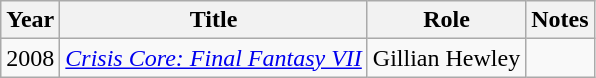<table class="wikitable sortable">
<tr>
<th>Year</th>
<th>Title</th>
<th>Role</th>
<th>Notes</th>
</tr>
<tr>
<td>2008</td>
<td><em><a href='#'>Crisis Core: Final Fantasy VII</a></em></td>
<td>Gillian Hewley</td>
<td></td>
</tr>
</table>
